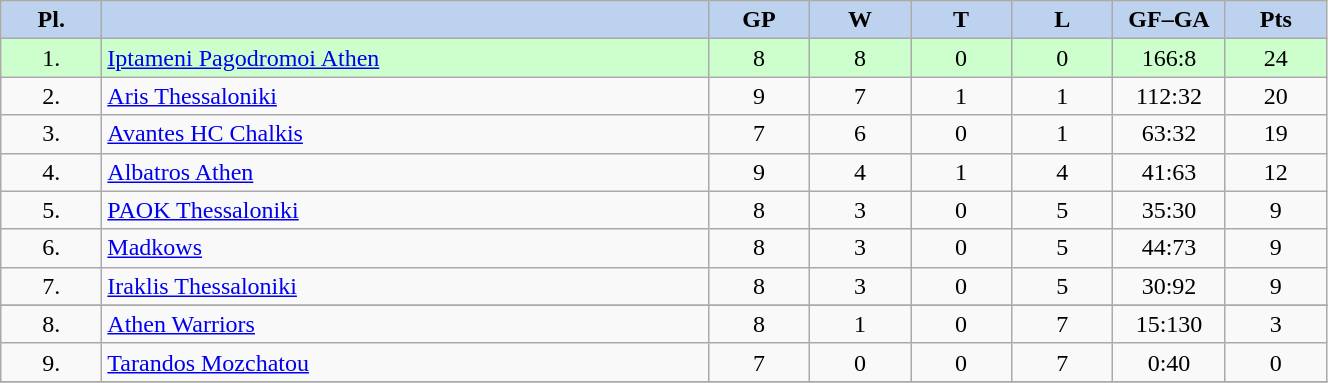<table class="wikitable" width="70%">
<tr style="font-weight:bold; background-color:#BCD2EE; " align="center" |>
<td width="5%">Pl.</td>
<td width="30%"></td>
<td width="5%">GP</td>
<td width="5%">W</td>
<td width="5%">T</td>
<td width="5%">L</td>
<td width="5%">GF–GA</td>
<td width="5%">Pts</td>
</tr>
<tr align="center" bgcolor="#CCFFCC">
<td>1.</td>
<td align="left"><a href='#'>Iptameni Pagodromoi Athen</a></td>
<td>8</td>
<td>8</td>
<td>0</td>
<td>0</td>
<td>166:8</td>
<td>24</td>
</tr>
<tr align="center">
<td>2.</td>
<td align="left"><a href='#'>Aris Thessaloniki</a></td>
<td>9</td>
<td>7</td>
<td>1</td>
<td>1</td>
<td>112:32</td>
<td>20</td>
</tr>
<tr align="center">
<td>3.</td>
<td align="left"><a href='#'>Avantes HC Chalkis</a></td>
<td>7</td>
<td>6</td>
<td>0</td>
<td>1</td>
<td>63:32</td>
<td>19</td>
</tr>
<tr align="center">
<td>4.</td>
<td align="left"><a href='#'>Albatros Athen</a></td>
<td>9</td>
<td>4</td>
<td>1</td>
<td>4</td>
<td>41:63</td>
<td>12</td>
</tr>
<tr align="center">
<td>5.</td>
<td align="left"><a href='#'>PAOK Thessaloniki</a></td>
<td>8</td>
<td>3</td>
<td>0</td>
<td>5</td>
<td>35:30</td>
<td>9</td>
</tr>
<tr align="center">
<td>6.</td>
<td align="left"><a href='#'>Madkows</a></td>
<td>8</td>
<td>3</td>
<td>0</td>
<td>5</td>
<td>44:73</td>
<td>9</td>
</tr>
<tr align="center">
<td>7.</td>
<td align="left"><a href='#'>Iraklis Thessaloniki</a></td>
<td>8</td>
<td>3</td>
<td>0</td>
<td>5</td>
<td>30:92</td>
<td>9</td>
</tr>
<tr align="center">
</tr>
<tr align="center">
<td>8.</td>
<td align="left"><a href='#'>Athen Warriors</a></td>
<td>8</td>
<td>1</td>
<td>0</td>
<td>7</td>
<td>15:130</td>
<td>3</td>
</tr>
<tr align="center">
<td>9.</td>
<td align="left"><a href='#'>Tarandos Mozchatou</a></td>
<td>7</td>
<td>0</td>
<td>0</td>
<td>7</td>
<td>0:40</td>
<td>0</td>
</tr>
<tr align="center">
</tr>
</table>
